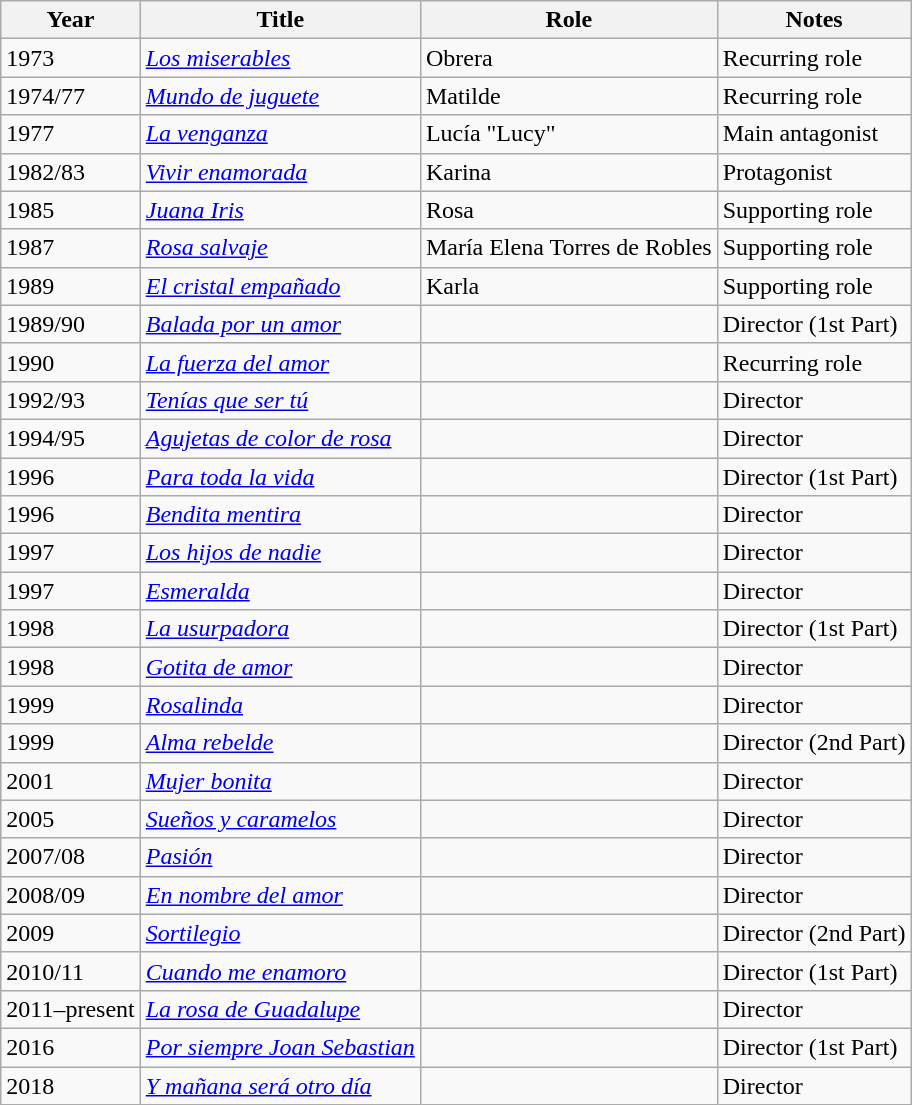<table class="wikitable">
<tr>
<th>Year</th>
<th>Title</th>
<th>Role</th>
<th>Notes</th>
</tr>
<tr>
<td>1973</td>
<td><em><a href='#'>Los miserables</a></em></td>
<td>Obrera</td>
<td>Recurring role</td>
</tr>
<tr>
<td>1974/77</td>
<td><em><a href='#'>Mundo de juguete</a></em></td>
<td>Matilde</td>
<td>Recurring role</td>
</tr>
<tr>
<td>1977</td>
<td><em><a href='#'>La venganza</a></em></td>
<td>Lucía "Lucy"</td>
<td>Main antagonist</td>
</tr>
<tr>
<td>1982/83</td>
<td><em><a href='#'>Vivir enamorada</a></em></td>
<td>Karina</td>
<td>Protagonist</td>
</tr>
<tr>
<td>1985</td>
<td><em><a href='#'>Juana Iris</a></em></td>
<td>Rosa</td>
<td>Supporting role</td>
</tr>
<tr>
<td>1987</td>
<td><em><a href='#'>Rosa salvaje</a></em></td>
<td>María Elena Torres de Robles</td>
<td>Supporting role</td>
</tr>
<tr>
<td>1989</td>
<td><em><a href='#'>El cristal empañado</a></em></td>
<td>Karla</td>
<td>Supporting role</td>
</tr>
<tr>
<td>1989/90</td>
<td><em><a href='#'>Balada por un amor</a></em></td>
<td></td>
<td>Director (1st Part)</td>
</tr>
<tr>
<td>1990</td>
<td><em><a href='#'>La fuerza del amor</a></em></td>
<td></td>
<td>Recurring role</td>
</tr>
<tr>
<td>1992/93</td>
<td><em><a href='#'>Tenías que ser tú</a></em></td>
<td></td>
<td>Director</td>
</tr>
<tr>
<td>1994/95</td>
<td><em><a href='#'>Agujetas de color de rosa</a></em></td>
<td></td>
<td>Director</td>
</tr>
<tr>
<td>1996</td>
<td><em><a href='#'>Para toda la vida</a></em></td>
<td></td>
<td>Director (1st Part)</td>
</tr>
<tr>
<td>1996</td>
<td><em><a href='#'>Bendita mentira</a></em></td>
<td></td>
<td>Director</td>
</tr>
<tr>
<td>1997</td>
<td><em><a href='#'>Los hijos de nadie</a></em></td>
<td></td>
<td>Director</td>
</tr>
<tr>
<td>1997</td>
<td><em><a href='#'>Esmeralda</a></em></td>
<td></td>
<td>Director</td>
</tr>
<tr>
<td>1998</td>
<td><em><a href='#'>La usurpadora</a></em></td>
<td></td>
<td>Director (1st Part)</td>
</tr>
<tr>
<td>1998</td>
<td><em><a href='#'>Gotita de amor</a></em></td>
<td></td>
<td>Director</td>
</tr>
<tr>
<td>1999</td>
<td><em><a href='#'>Rosalinda</a></em></td>
<td></td>
<td>Director</td>
</tr>
<tr>
<td>1999</td>
<td><em><a href='#'>Alma rebelde</a></em></td>
<td></td>
<td>Director (2nd Part)</td>
</tr>
<tr>
<td>2001</td>
<td><em><a href='#'>Mujer bonita</a></em></td>
<td></td>
<td>Director</td>
</tr>
<tr>
<td>2005</td>
<td><em><a href='#'>Sueños y caramelos</a></em></td>
<td></td>
<td>Director</td>
</tr>
<tr>
<td>2007/08</td>
<td><em><a href='#'>Pasión</a></em></td>
<td></td>
<td>Director</td>
</tr>
<tr>
<td>2008/09</td>
<td><em><a href='#'>En nombre del amor</a></em></td>
<td></td>
<td>Director</td>
</tr>
<tr>
<td>2009</td>
<td><em><a href='#'>Sortilegio</a></em></td>
<td></td>
<td>Director (2nd Part)</td>
</tr>
<tr>
<td>2010/11</td>
<td><em><a href='#'>Cuando me enamoro</a></em></td>
<td></td>
<td>Director (1st Part)</td>
</tr>
<tr>
<td>2011–present</td>
<td><em><a href='#'>La rosa de Guadalupe</a></em></td>
<td></td>
<td>Director</td>
</tr>
<tr>
<td>2016</td>
<td><em><a href='#'>Por siempre Joan Sebastian</a></em></td>
<td></td>
<td>Director (1st Part)</td>
</tr>
<tr>
<td>2018</td>
<td><em><a href='#'>Y mañana será otro día</a></em></td>
<td></td>
<td>Director</td>
</tr>
</table>
